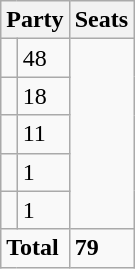<table class="wikitable">
<tr>
<th colspan=2>Party</th>
<th>Seats</th>
</tr>
<tr>
<td></td>
<td>48</td>
</tr>
<tr>
<td></td>
<td>18</td>
</tr>
<tr>
<td></td>
<td>11</td>
</tr>
<tr>
<td></td>
<td>1</td>
</tr>
<tr>
<td></td>
<td>1</td>
</tr>
<tr>
<td colspan="2"><strong>Total</strong></td>
<td><strong>79</strong></td>
</tr>
</table>
